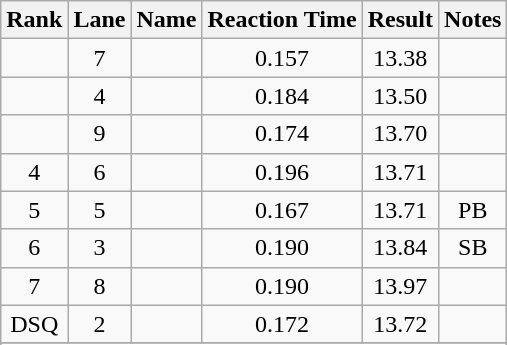<table class="wikitable" style="text-align:center">
<tr>
<th>Rank</th>
<th>Lane</th>
<th>Name</th>
<th>Reaction Time</th>
<th>Result</th>
<th>Notes</th>
</tr>
<tr>
<td></td>
<td>7</td>
<td align="left"></td>
<td>0.157</td>
<td>13.38</td>
<td></td>
</tr>
<tr>
<td></td>
<td>4</td>
<td align="left"></td>
<td>0.184</td>
<td>13.50</td>
<td></td>
</tr>
<tr>
<td></td>
<td>9</td>
<td align="left"></td>
<td>0.174</td>
<td>13.70</td>
<td></td>
</tr>
<tr>
<td>4</td>
<td>6</td>
<td align="left"></td>
<td>0.196</td>
<td>13.71</td>
<td></td>
</tr>
<tr>
<td>5</td>
<td>5</td>
<td align="left"></td>
<td>0.167</td>
<td>13.71</td>
<td>PB</td>
</tr>
<tr>
<td>6</td>
<td>3</td>
<td align="left"></td>
<td>0.190</td>
<td>13.84</td>
<td>SB</td>
</tr>
<tr>
<td>7</td>
<td>8</td>
<td align="left"></td>
<td>0.190</td>
<td>13.97</td>
<td></td>
</tr>
<tr>
<td>DSQ</td>
<td>2</td>
<td align="left"></td>
<td>0.172</td>
<td>13.72</td>
<td></td>
</tr>
<tr>
</tr>
<tr>
</tr>
</table>
